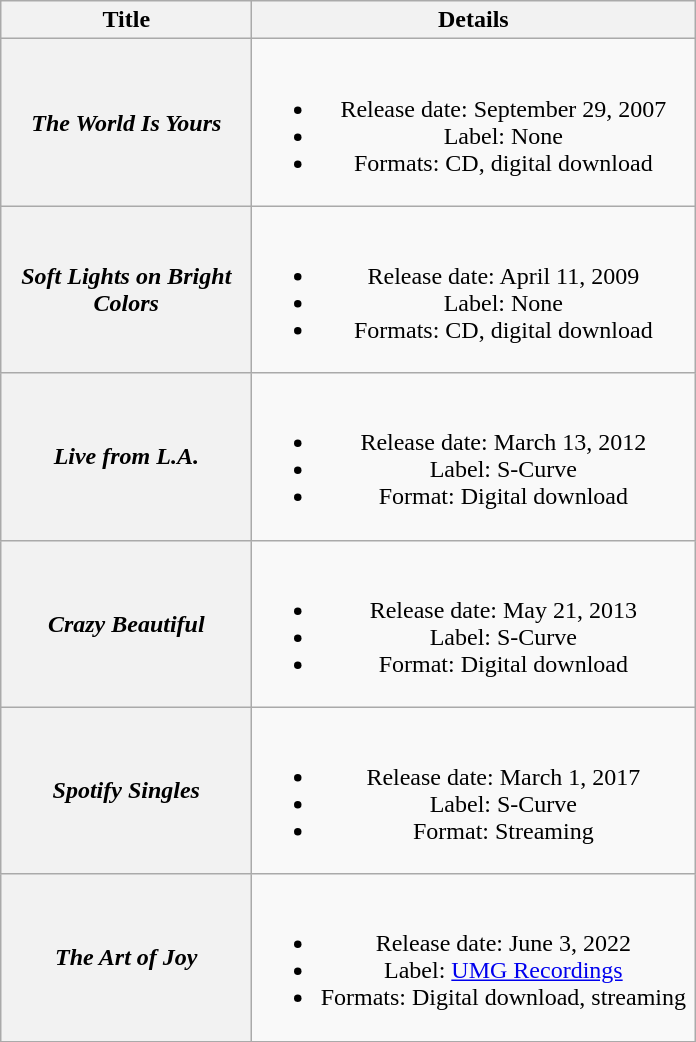<table class="wikitable plainrowheaders" style="text-align:center;">
<tr>
<th style="width:10em;">Title</th>
<th style="width:18em;">Details</th>
</tr>
<tr>
<th scope="row"><em>The World Is Yours</em></th>
<td><br><ul><li>Release date: September 29, 2007</li><li>Label: None</li><li>Formats: CD, digital download</li></ul></td>
</tr>
<tr>
<th scope="row"><em>Soft Lights on Bright Colors</em></th>
<td><br><ul><li>Release date: April 11, 2009</li><li>Label: None</li><li>Formats: CD, digital download</li></ul></td>
</tr>
<tr>
<th scope="row"><em>Live from L.A.</em></th>
<td><br><ul><li>Release date: March 13, 2012</li><li>Label: S-Curve</li><li>Format: Digital download</li></ul></td>
</tr>
<tr>
<th scope="row"><em>Crazy Beautiful</em></th>
<td><br><ul><li>Release date: May 21, 2013</li><li>Label: S-Curve</li><li>Format: Digital download</li></ul></td>
</tr>
<tr>
<th scope="row"><em>Spotify Singles</em></th>
<td><br><ul><li>Release date: March 1, 2017</li><li>Label: S-Curve</li><li>Format: Streaming</li></ul></td>
</tr>
<tr>
<th scope="row"><em>The Art of Joy</em></th>
<td><br><ul><li>Release date: June 3, 2022</li><li>Label: <a href='#'>UMG Recordings</a></li><li>Formats: Digital download, streaming</li></ul></td>
</tr>
</table>
